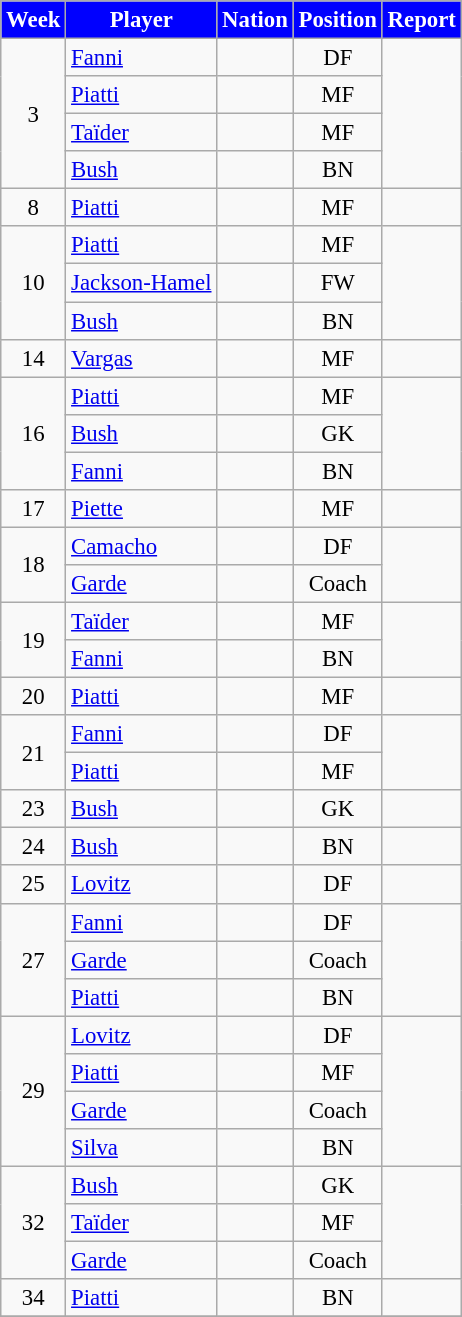<table class="wikitable" style="font-size: 95%; text-align: center;">
<tr>
<th style="background:#00f; color:white; text-align:center;">Week</th>
<th style="background:#00f; color:white; text-align:center;">Player</th>
<th style="background:#00f; color:white; text-align:center;">Nation</th>
<th style="background:#00f; color:white; text-align:center;">Position</th>
<th style="background:#00f; color:white; text-align:center;">Report</th>
</tr>
<tr>
<td rowspan="4">3</td>
<td style="text-align:left;"><a href='#'>Fanni</a></td>
<td style="text-align:left;"></td>
<td>DF</td>
<td rowspan="4"></td>
</tr>
<tr>
<td style="text-align:left;"><a href='#'>Piatti</a></td>
<td style="text-align:left;"></td>
<td>MF</td>
</tr>
<tr>
<td style="text-align:left;"><a href='#'>Taïder</a></td>
<td style="text-align:left;"></td>
<td>MF</td>
</tr>
<tr>
<td style="text-align:left;"><a href='#'>Bush</a></td>
<td style="text-align:left;"></td>
<td>BN</td>
</tr>
<tr>
<td>8</td>
<td style="text-align:left;"><a href='#'>Piatti</a></td>
<td style="text-align:left;"></td>
<td>MF</td>
<td></td>
</tr>
<tr>
<td rowspan="3">10</td>
<td style="text-align:left;"><a href='#'>Piatti</a></td>
<td style="text-align:left;"></td>
<td>MF</td>
<td rowspan="3"></td>
</tr>
<tr>
<td style="text-align:left;"><a href='#'>Jackson-Hamel</a></td>
<td style="text-align:left;"></td>
<td>FW</td>
</tr>
<tr>
<td style="text-align:left;"><a href='#'>Bush</a></td>
<td style="text-align:left;"></td>
<td>BN</td>
</tr>
<tr>
<td>14</td>
<td style="text-align:left;"><a href='#'>Vargas</a></td>
<td style="text-align:left;"></td>
<td>MF</td>
<td></td>
</tr>
<tr>
<td rowspan="3">16</td>
<td style="text-align:left;"><a href='#'>Piatti</a></td>
<td style="text-align:left;"></td>
<td>MF</td>
<td rowspan="3"></td>
</tr>
<tr>
<td style="text-align:left;"><a href='#'>Bush</a></td>
<td style="text-align:left;"></td>
<td>GK</td>
</tr>
<tr>
<td style="text-align:left;"><a href='#'>Fanni</a></td>
<td style="text-align:left;"></td>
<td>BN</td>
</tr>
<tr>
<td>17</td>
<td style="text-align:left;"><a href='#'>Piette</a></td>
<td style="text-align:left;"></td>
<td>MF</td>
<td></td>
</tr>
<tr>
<td rowspan="2">18</td>
<td style="text-align:left;"><a href='#'>Camacho</a></td>
<td style="text-align:left;"></td>
<td>DF</td>
<td rowspan="2"></td>
</tr>
<tr>
<td style="text-align:left;"><a href='#'>Garde</a></td>
<td style="text-align:left;"></td>
<td>Coach</td>
</tr>
<tr>
<td rowspan="2">19</td>
<td style="text-align:left;"><a href='#'>Taïder</a></td>
<td style="text-align:left;"></td>
<td>MF</td>
<td rowspan="2"></td>
</tr>
<tr>
<td style="text-align:left;"><a href='#'>Fanni</a></td>
<td style="text-align:left;"></td>
<td>BN</td>
</tr>
<tr>
<td>20</td>
<td style="text-align:left;"><a href='#'>Piatti</a></td>
<td style="text-align:left;"></td>
<td>MF</td>
<td></td>
</tr>
<tr>
<td rowspan="2">21</td>
<td style="text-align:left;"><a href='#'>Fanni</a></td>
<td style="text-align:left;"></td>
<td>DF</td>
<td rowspan="2"></td>
</tr>
<tr>
<td style="text-align:left;"><a href='#'>Piatti</a></td>
<td style="text-align:left;"></td>
<td>MF</td>
</tr>
<tr>
<td>23</td>
<td style="text-align:left;"><a href='#'>Bush</a></td>
<td style="text-align:left;"></td>
<td>GK</td>
<td></td>
</tr>
<tr>
<td>24</td>
<td style="text-align:left;"><a href='#'>Bush</a></td>
<td style="text-align:left;"></td>
<td>BN</td>
<td></td>
</tr>
<tr>
<td>25</td>
<td style="text-align:left;"><a href='#'>Lovitz</a></td>
<td style="text-align:left;"></td>
<td>DF</td>
<td></td>
</tr>
<tr>
<td rowspan="3">27</td>
<td style="text-align:left;"><a href='#'>Fanni</a></td>
<td style="text-align:left;"></td>
<td>DF</td>
<td rowspan="3"></td>
</tr>
<tr>
<td style="text-align:left;"><a href='#'>Garde</a></td>
<td style="text-align:left;"></td>
<td>Coach</td>
</tr>
<tr>
<td style="text-align:left;"><a href='#'>Piatti</a></td>
<td style="text-align:left;"></td>
<td>BN</td>
</tr>
<tr>
<td rowspan="4">29</td>
<td style="text-align:left;"><a href='#'>Lovitz</a></td>
<td style="text-align:left;"></td>
<td>DF</td>
<td rowspan="4"></td>
</tr>
<tr>
<td style="text-align:left;"><a href='#'>Piatti</a></td>
<td style="text-align:left;"></td>
<td>MF</td>
</tr>
<tr>
<td style="text-align:left;"><a href='#'>Garde</a></td>
<td style="text-align:left;"></td>
<td>Coach</td>
</tr>
<tr>
<td style="text-align:left;"><a href='#'>Silva</a></td>
<td style="text-align:left;"></td>
<td>BN</td>
</tr>
<tr>
<td rowspan="3">32</td>
<td style="text-align:left;"><a href='#'>Bush</a></td>
<td style="text-align:left;"></td>
<td>GK</td>
<td rowspan="3"></td>
</tr>
<tr>
<td style="text-align:left;"><a href='#'>Taïder</a></td>
<td style="text-align:left;"></td>
<td>MF</td>
</tr>
<tr>
<td style="text-align:left;"><a href='#'>Garde</a></td>
<td style="text-align:left;"></td>
<td>Coach</td>
</tr>
<tr>
<td>34</td>
<td style="text-align:left;"><a href='#'>Piatti</a></td>
<td style="text-align:left;"></td>
<td>BN</td>
<td></td>
</tr>
<tr>
</tr>
</table>
